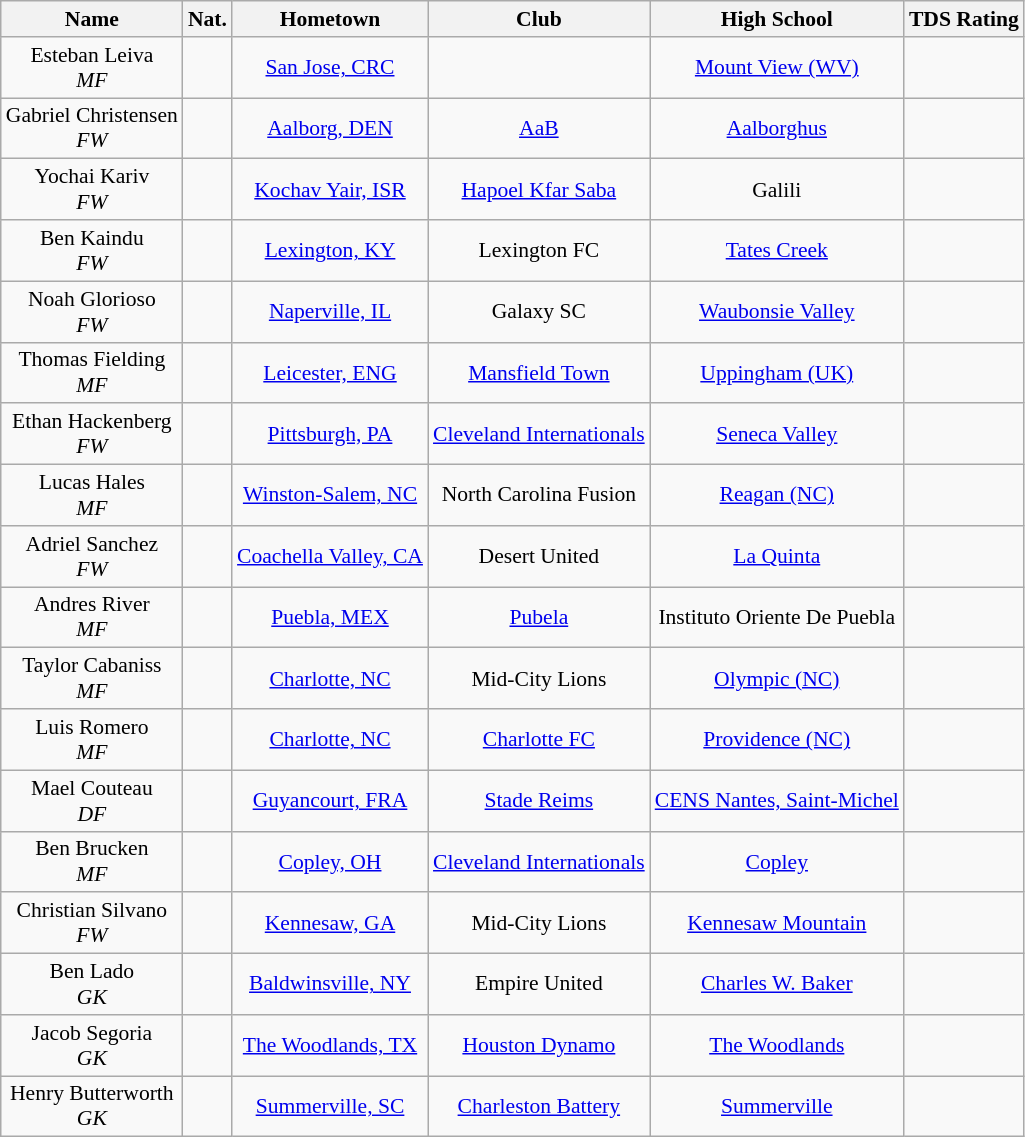<table class="wikitable" style="font-size:90%; text-align:center;" border="1">
<tr>
<th>Name</th>
<th>Nat.</th>
<th>Hometown</th>
<th>Club</th>
<th>High School</th>
<th>TDS Rating</th>
</tr>
<tr>
<td>Esteban Leiva<br><em>MF</em></td>
<td></td>
<td><a href='#'>San Jose, CRC</a></td>
<td></td>
<td><a href='#'>Mount View (WV)</a></td>
<td></td>
</tr>
<tr>
<td>Gabriel Christensen<br><em>FW</em></td>
<td></td>
<td><a href='#'>Aalborg, DEN</a></td>
<td><a href='#'>AaB</a></td>
<td><a href='#'>Aalborghus</a></td>
<td></td>
</tr>
<tr>
<td>Yochai Kariv<br><em>FW</em></td>
<td></td>
<td><a href='#'>Kochav Yair, ISR</a></td>
<td><a href='#'>Hapoel Kfar Saba</a></td>
<td>Galili</td>
<td></td>
</tr>
<tr>
<td>Ben Kaindu<br><em>FW</em></td>
<td></td>
<td><a href='#'>Lexington, KY</a></td>
<td>Lexington FC</td>
<td><a href='#'>Tates Creek</a></td>
<td></td>
</tr>
<tr>
<td>Noah Glorioso<br><em>FW</em></td>
<td></td>
<td><a href='#'>Naperville, IL</a></td>
<td>Galaxy SC</td>
<td><a href='#'>Waubonsie Valley</a></td>
<td></td>
</tr>
<tr>
<td>Thomas Fielding<br><em>MF</em></td>
<td></td>
<td><a href='#'>Leicester, ENG</a></td>
<td><a href='#'>Mansfield Town</a></td>
<td><a href='#'>Uppingham (UK)</a></td>
<td></td>
</tr>
<tr>
<td>Ethan Hackenberg<br><em>FW</em></td>
<td></td>
<td><a href='#'>Pittsburgh, PA</a></td>
<td><a href='#'>Cleveland Internationals</a></td>
<td><a href='#'>Seneca Valley</a></td>
</tr>
<tr>
<td>Lucas Hales<br><em>MF</em></td>
<td></td>
<td><a href='#'>Winston-Salem, NC</a></td>
<td>North Carolina Fusion</td>
<td><a href='#'>Reagan (NC)</a></td>
<td></td>
</tr>
<tr>
<td>Adriel Sanchez<br><em>FW</em></td>
<td></td>
<td><a href='#'>Coachella Valley, CA</a></td>
<td>Desert United</td>
<td><a href='#'>La Quinta</a></td>
<td></td>
</tr>
<tr>
<td>Andres River<br><em>MF</em></td>
<td></td>
<td><a href='#'>Puebla, MEX</a></td>
<td><a href='#'>Pubela</a></td>
<td>Instituto Oriente De Puebla</td>
<td></td>
</tr>
<tr>
<td>Taylor Cabaniss<br><em>MF</em></td>
<td></td>
<td><a href='#'>Charlotte, NC</a></td>
<td>Mid-City Lions</td>
<td><a href='#'>Olympic (NC)</a></td>
<td></td>
</tr>
<tr>
<td>Luis Romero<br><em>MF</em></td>
<td></td>
<td><a href='#'>Charlotte, NC</a></td>
<td><a href='#'>Charlotte FC</a></td>
<td><a href='#'>Providence (NC)</a></td>
<td></td>
</tr>
<tr>
<td>Mael Couteau<br><em>DF</em></td>
<td></td>
<td><a href='#'>Guyancourt, FRA</a></td>
<td><a href='#'>Stade Reims</a></td>
<td><a href='#'>CENS Nantes, Saint-Michel</a></td>
<td></td>
</tr>
<tr>
<td>Ben Brucken<br><em>MF</em></td>
<td></td>
<td><a href='#'>Copley, OH</a></td>
<td><a href='#'>Cleveland Internationals</a></td>
<td><a href='#'>Copley</a></td>
<td></td>
</tr>
<tr>
<td>Christian Silvano<br><em>FW</em></td>
<td></td>
<td><a href='#'>Kennesaw, GA</a></td>
<td>Mid-City Lions</td>
<td><a href='#'>Kennesaw Mountain</a></td>
<td></td>
</tr>
<tr>
<td>Ben Lado<br><em>GK</em></td>
<td></td>
<td><a href='#'>Baldwinsville, NY</a></td>
<td>Empire United</td>
<td><a href='#'>Charles W. Baker</a></td>
<td></td>
</tr>
<tr>
<td>Jacob Segoria<br><em>GK</em></td>
<td></td>
<td><a href='#'>The Woodlands, TX</a></td>
<td><a href='#'>Houston Dynamo</a></td>
<td><a href='#'>The Woodlands</a></td>
<td></td>
</tr>
<tr>
<td>Henry Butterworth<br><em>GK</em></td>
<td></td>
<td><a href='#'>Summerville, SC</a></td>
<td><a href='#'>Charleston Battery</a></td>
<td><a href='#'>Summerville</a></td>
<td></td>
</tr>
</table>
